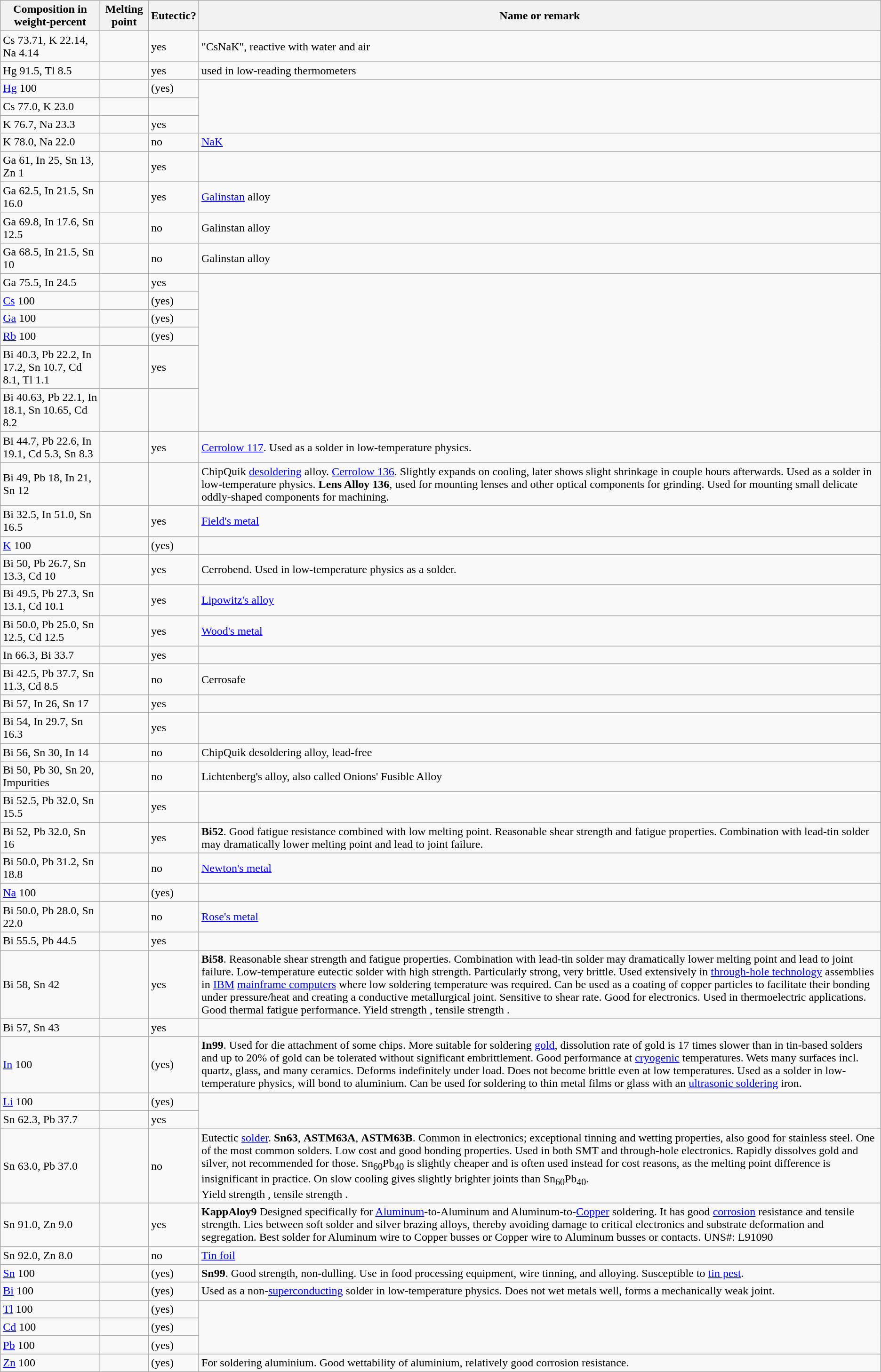<table class="wikitable sortable">
<tr>
<th align=center>Composition in weight-percent</th>
<th align=center>Melting point</th>
<th align=center>Eutectic?</th>
<th align=center>Name or remark</th>
</tr>
<tr>
<td>Cs 73.71, K 22.14, Na 4.14 </td>
<td></td>
<td>yes</td>
<td>"CsNaK", reactive with water and air</td>
</tr>
<tr>
<td>Hg 91.5, Tl 8.5</td>
<td></td>
<td>yes</td>
<td>used in low-reading thermometers</td>
</tr>
<tr>
<td><a href='#'>Hg</a> 100</td>
<td></td>
<td>(yes)</td>
</tr>
<tr>
<td>Cs 77.0, K 23.0</td>
<td></td>
<td></td>
</tr>
<tr>
<td>K 76.7, Na 23.3</td>
<td></td>
<td>yes</td>
</tr>
<tr>
<td>K 78.0, Na 22.0</td>
<td></td>
<td>no</td>
<td><a href='#'>NaK</a></td>
</tr>
<tr>
<td>Ga 61, In 25, Sn 13, Zn 1</td>
<td></td>
<td>yes</td>
</tr>
<tr>
<td>Ga 62.5, In 21.5, Sn 16.0</td>
<td></td>
<td>yes</td>
<td><a href='#'>Galinstan</a> alloy</td>
</tr>
<tr>
<td>Ga 69.8, In 17.6, Sn 12.5</td>
<td></td>
<td>no</td>
<td>Galinstan alloy</td>
</tr>
<tr>
<td>Ga 68.5, In 21.5, Sn 10</td>
<td></td>
<td>no</td>
<td>Galinstan alloy</td>
</tr>
<tr>
<td>Ga 75.5, In 24.5</td>
<td></td>
<td>yes</td>
</tr>
<tr>
<td><a href='#'>Cs</a> 100</td>
<td></td>
<td>(yes)</td>
</tr>
<tr>
<td><a href='#'>Ga</a> 100</td>
<td></td>
<td>(yes)</td>
</tr>
<tr>
<td><a href='#'>Rb</a> 100</td>
<td></td>
<td>(yes)</td>
</tr>
<tr>
<td>Bi 40.3, Pb 22.2, In 17.2, Sn 10.7, Cd 8.1, Tl 1.1</td>
<td></td>
<td>yes</td>
</tr>
<tr>
<td>Bi 40.63, Pb 22.1, In 18.1, Sn 10.65, Cd 8.2</td>
<td></td>
<td></td>
</tr>
<tr>
<td>Bi 44.7, Pb 22.6, In 19.1, Cd 5.3, Sn 8.3</td>
<td></td>
<td>yes</td>
<td><a href='#'>Cerrolow 117</a>. Used as a solder in low-temperature physics.</td>
</tr>
<tr>
<td>Bi 49, Pb 18, In 21, Sn 12</td>
<td></td>
<td></td>
<td>ChipQuik <a href='#'>desoldering</a> alloy. <a href='#'>Cerrolow 136</a>. Slightly expands on cooling, later shows slight shrinkage in couple hours afterwards. Used as a solder in low-temperature physics. <strong>Lens Alloy 136</strong>, used for mounting lenses and other optical components for grinding. Used for mounting small delicate oddly-shaped components for machining.</td>
</tr>
<tr>
<td>Bi 32.5, In 51.0, Sn 16.5</td>
<td></td>
<td>yes</td>
<td><a href='#'>Field's metal</a></td>
</tr>
<tr>
<td><a href='#'>K</a> 100</td>
<td></td>
<td>(yes)</td>
</tr>
<tr>
<td>Bi 50, Pb 26.7, Sn 13.3, Cd 10</td>
<td></td>
<td>yes</td>
<td>Cerrobend. Used in low-temperature physics as a solder.</td>
</tr>
<tr>
<td>Bi 49.5, Pb 27.3, Sn 13.1, Cd 10.1</td>
<td></td>
<td>yes</td>
<td><a href='#'>Lipowitz's alloy</a></td>
</tr>
<tr>
<td>Bi 50.0, Pb 25.0, Sn 12.5, Cd 12.5</td>
<td></td>
<td>yes</td>
<td><a href='#'>Wood's metal</a></td>
</tr>
<tr>
<td>In 66.3, Bi 33.7</td>
<td></td>
<td>yes</td>
<td></td>
</tr>
<tr>
<td>Bi 42.5, Pb 37.7, Sn 11.3, Cd 8.5</td>
<td></td>
<td>no</td>
<td>Cerrosafe</td>
</tr>
<tr>
<td>Bi 57, In 26, Sn 17</td>
<td></td>
<td>yes</td>
<td></td>
</tr>
<tr>
<td>Bi 54, In 29.7, Sn 16.3</td>
<td></td>
<td>yes</td>
<td></td>
</tr>
<tr>
<td>Bi 56, Sn 30, In 14</td>
<td></td>
<td>no</td>
<td>ChipQuik desoldering alloy, lead-free</td>
</tr>
<tr>
<td>Bi 50, Pb 30, Sn 20, Impurities</td>
<td></td>
<td>no</td>
<td>Lichtenberg's alloy, also called Onions' Fusible Alloy</td>
</tr>
<tr>
<td>Bi 52.5, Pb 32.0, Sn 15.5</td>
<td></td>
<td>yes</td>
</tr>
<tr>
<td>Bi 52, Pb 32.0, Sn 16</td>
<td></td>
<td>yes</td>
<td><strong>Bi52</strong>. Good fatigue resistance combined with low melting point. Reasonable shear strength and fatigue properties. Combination with lead-tin solder may dramatically lower melting point and lead to joint failure.</td>
</tr>
<tr>
<td>Bi 50.0, Pb 31.2, Sn 18.8</td>
<td></td>
<td>no</td>
<td><a href='#'>Newton's metal</a></td>
</tr>
<tr>
<td><a href='#'>Na</a> 100</td>
<td></td>
<td>(yes)</td>
</tr>
<tr>
<td>Bi 50.0, Pb 28.0, Sn 22.0</td>
<td></td>
<td>no</td>
<td><a href='#'>Rose's metal</a></td>
</tr>
<tr>
<td>Bi 55.5, Pb 44.5</td>
<td></td>
<td>yes</td>
</tr>
<tr>
<td>Bi 58, Sn 42</td>
<td></td>
<td>yes</td>
<td><strong>Bi58</strong>. Reasonable shear strength and fatigue properties. Combination with lead-tin solder may dramatically lower melting point and lead to joint failure. Low-temperature eutectic solder with high strength. Particularly strong, very brittle. Used extensively in <a href='#'>through-hole technology</a> assemblies in <a href='#'>IBM</a> <a href='#'>mainframe computers</a> where low soldering temperature was required. Can be used as a coating of copper particles to facilitate their bonding under pressure/heat and creating a conductive metallurgical joint. Sensitive to shear rate. Good for electronics. Used in thermoelectric applications. Good thermal fatigue performance. Yield strength , tensile strength .</td>
</tr>
<tr>
<td>Bi 57, Sn 43</td>
<td></td>
<td>yes</td>
</tr>
<tr>
<td><a href='#'>In</a> 100</td>
<td></td>
<td>(yes)</td>
<td><strong>In99</strong>. Used for die attachment of some chips. More suitable for soldering <a href='#'>gold</a>, dissolution rate of gold is 17 times slower than in tin-based solders and up to 20% of gold can be tolerated without significant embrittlement. Good performance at <a href='#'>cryogenic</a> temperatures. Wets many surfaces incl. quartz, glass, and many ceramics. Deforms indefinitely under load. Does not become brittle even at low temperatures. Used as a solder in low-temperature physics, will bond to aluminium. Can be used for soldering to thin metal films or glass with an <a href='#'>ultrasonic soldering</a> iron.</td>
</tr>
<tr>
<td><a href='#'>Li</a> 100</td>
<td></td>
<td>(yes)</td>
</tr>
<tr>
<td>Sn 62.3, Pb 37.7</td>
<td></td>
<td>yes</td>
</tr>
<tr>
<td>Sn 63.0, Pb 37.0</td>
<td></td>
<td>no</td>
<td>Eutectic <a href='#'>solder</a>. <strong>Sn63</strong>, <strong>ASTM63A</strong>, <strong>ASTM63B</strong>. Common in electronics; exceptional tinning and wetting properties, also good for stainless steel. One of the most common solders. Low cost and good bonding properties. Used in both SMT and through-hole electronics. Rapidly dissolves gold and silver, not recommended for those. Sn<sub>60</sub>Pb<sub>40</sub> is slightly cheaper and is often used instead for cost reasons, as the melting point difference is insignificant in practice. On slow cooling gives slightly brighter joints than Sn<sub>60</sub>Pb<sub>40</sub>.<br>Yield strength , tensile strength .</td>
</tr>
<tr>
<td>Sn 91.0, Zn 9.0</td>
<td></td>
<td>yes</td>
<td><strong>KappAloy9</strong> Designed specifically for <a href='#'>Aluminum</a>-to-Aluminum and Aluminum-to-<a href='#'>Copper</a> soldering. It has good <a href='#'>corrosion</a> resistance and tensile strength. Lies between soft solder and silver brazing alloys, thereby avoiding damage to critical electronics and substrate deformation and segregation. Best solder for Aluminum wire to Copper busses or Copper wire to Aluminum busses or contacts. UNS#: L91090</td>
</tr>
<tr>
<td>Sn 92.0, Zn 8.0</td>
<td></td>
<td>no</td>
<td><a href='#'>Tin foil</a></td>
</tr>
<tr>
<td><a href='#'>Sn</a> 100</td>
<td></td>
<td>(yes)</td>
<td><strong>Sn99</strong>. Good strength, non-dulling. Use in food processing equipment, wire tinning, and alloying. Susceptible to <a href='#'>tin pest</a>.</td>
</tr>
<tr>
<td><a href='#'>Bi</a> 100</td>
<td></td>
<td>(yes)</td>
<td>Used as a non-<a href='#'>superconducting</a> solder in low-temperature physics. Does not wet metals well, forms a mechanically weak joint.</td>
</tr>
<tr>
<td><a href='#'>Tl</a> 100</td>
<td></td>
<td>(yes)</td>
</tr>
<tr>
<td><a href='#'>Cd</a> 100</td>
<td></td>
<td>(yes)</td>
</tr>
<tr>
<td><a href='#'>Pb</a> 100</td>
<td></td>
<td>(yes)</td>
</tr>
<tr>
<td><a href='#'>Zn</a> 100</td>
<td></td>
<td>(yes)</td>
<td>For soldering aluminium. Good wettability of aluminium, relatively good corrosion resistance.</td>
</tr>
</table>
